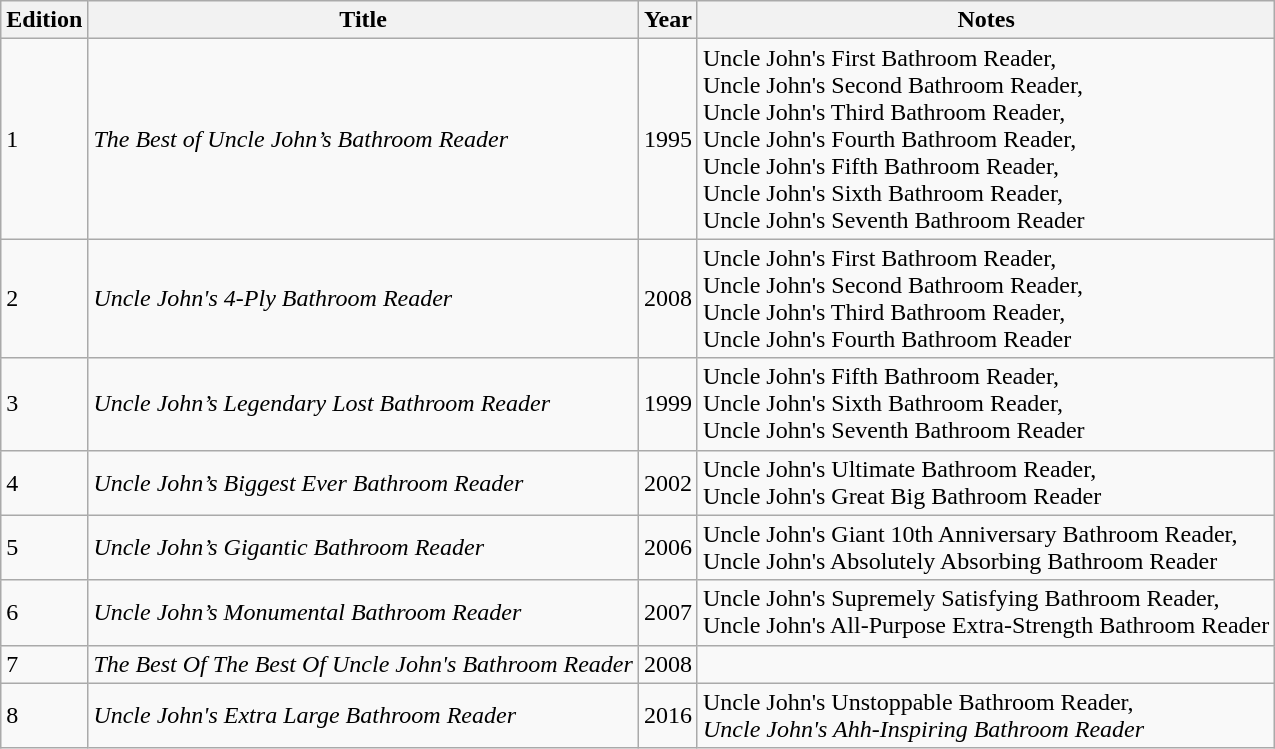<table class="wikitable sortable">
<tr>
<th>Edition</th>
<th>Title</th>
<th>Year</th>
<th class="unsortable">Notes</th>
</tr>
<tr>
<td>1</td>
<td><em>The Best of Uncle John’s Bathroom Reader</em></td>
<td>1995</td>
<td>Uncle John's First Bathroom Reader, <br> Uncle John's Second Bathroom Reader,<br> Uncle John's Third Bathroom Reader, <br> Uncle John's Fourth Bathroom Reader, <br> Uncle John's Fifth Bathroom Reader, <br> Uncle John's Sixth Bathroom Reader,<br> Uncle John's Seventh Bathroom Reader</td>
</tr>
<tr>
<td>2</td>
<td><em>Uncle John's 4-Ply Bathroom Reader</em></td>
<td>2008</td>
<td>Uncle John's First Bathroom Reader,<br> Uncle John's Second Bathroom Reader,<br> Uncle John's Third Bathroom Reader,<br> Uncle John's Fourth Bathroom Reader</td>
</tr>
<tr>
<td>3</td>
<td><em>Uncle John’s Legendary Lost Bathroom Reader</em></td>
<td>1999</td>
<td>Uncle John's Fifth Bathroom Reader,<br> Uncle John's Sixth Bathroom Reader,<br> Uncle John's Seventh Bathroom Reader</td>
</tr>
<tr>
<td>4</td>
<td><em>Uncle John’s Biggest Ever Bathroom Reader</em></td>
<td>2002</td>
<td>Uncle John's Ultimate Bathroom Reader,<br> Uncle John's Great Big Bathroom Reader</td>
</tr>
<tr>
<td>5</td>
<td><em>Uncle John’s Gigantic Bathroom Reader</em></td>
<td>2006</td>
<td>Uncle John's Giant 10th Anniversary Bathroom Reader,<br> Uncle John's Absolutely Absorbing Bathroom Reader</td>
</tr>
<tr>
<td>6</td>
<td><em>Uncle John’s Monumental Bathroom Reader</em></td>
<td>2007</td>
<td>Uncle John's Supremely Satisfying Bathroom Reader,<br> Uncle John's All-Purpose Extra-Strength Bathroom Reader</td>
</tr>
<tr>
<td>7</td>
<td><em>The Best Of The Best Of Uncle John's Bathroom Reader</em></td>
<td>2008</td>
<td></td>
</tr>
<tr>
<td>8</td>
<td><em>Uncle John's Extra Large Bathroom Reader</em></td>
<td>2016</td>
<td>Uncle John's Unstoppable Bathroom Reader,<br><em>Uncle John's Ahh-Inspiring Bathroom Reader</td>
</tr>
</table>
